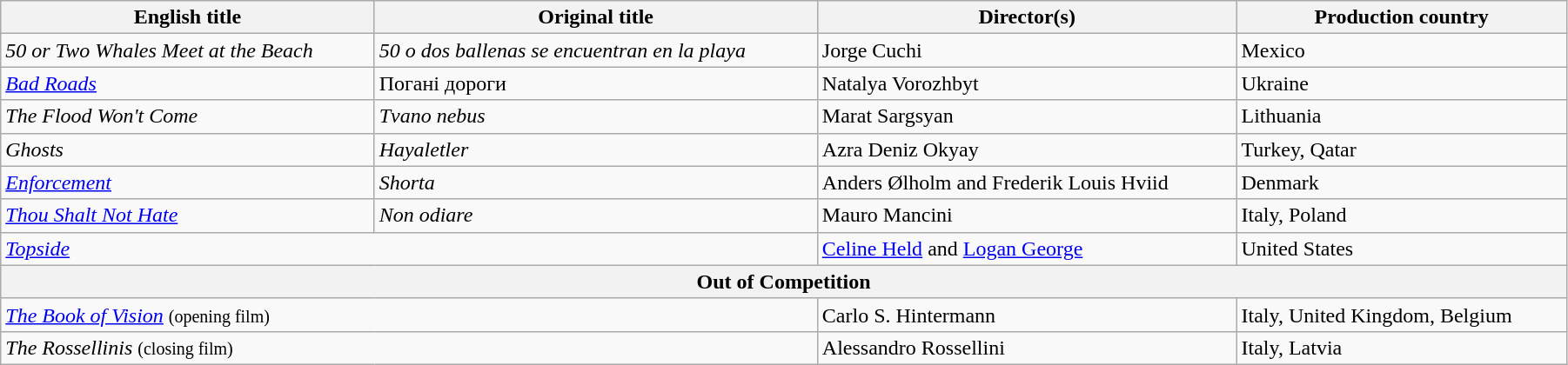<table class="wikitable" style="width:95%; margin-top:2px; margin-bottom:0px">
<tr>
<th>English title</th>
<th>Original title</th>
<th>Director(s)</th>
<th>Production country</th>
</tr>
<tr>
<td><em>50 or Two Whales Meet at the Beach</em></td>
<td><em>50 o dos ballenas se encuentran en la playa</em></td>
<td data-sort-value="Cuchi">Jorge Cuchi</td>
<td>Mexico</td>
</tr>
<tr>
<td><em><a href='#'>Bad Roads</a></em></td>
<td>Погані дороги</td>
<td data-sort-value="Vorozhbyt">Natalya Vorozhbyt</td>
<td>Ukraine</td>
</tr>
<tr>
<td><em>The Flood Won't Come</em></td>
<td><em>Tvano nebus</em></td>
<td data-sort-value="Sargsyan">Marat Sargsyan</td>
<td>Lithuania</td>
</tr>
<tr>
<td><em>Ghosts</em></td>
<td><em>Hayaletler</em></td>
<td data-sort-value="Okyay">Azra Deniz Okyay</td>
<td>Turkey, Qatar</td>
</tr>
<tr>
<td><em><a href='#'>Enforcement</a></em></td>
<td><em>Shorta</em></td>
<td data-sort-value="Olholm">Anders Ølholm and Frederik Louis Hviid</td>
<td>Denmark</td>
</tr>
<tr>
<td><em><a href='#'>Thou Shalt Not Hate</a></em></td>
<td><em>Non odiare</em></td>
<td data-sort-value="Mancini">Mauro Mancini</td>
<td>Italy, Poland</td>
</tr>
<tr>
<td colspan="2"><em><a href='#'>Topside</a></em></td>
<td data-sort-value="Held"><a href='#'>Celine Held</a> and <a href='#'>Logan George</a></td>
<td>United States</td>
</tr>
<tr>
<th colspan="4">Out of Competition</th>
</tr>
<tr>
<td colspan="2"><em><a href='#'>The Book of Vision</a></em> <small>(opening film)</small></td>
<td>Carlo S. Hintermann</td>
<td>Italy, United Kingdom, Belgium</td>
</tr>
<tr>
<td colspan="2"><em>The Rossellinis</em> <small>(closing film)</small></td>
<td>Alessandro Rossellini</td>
<td>Italy, Latvia</td>
</tr>
</table>
